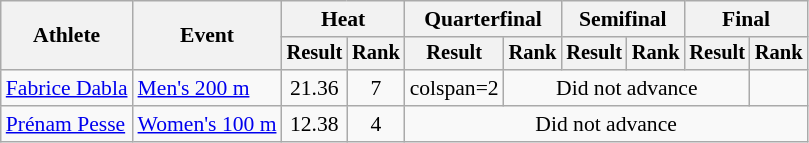<table class="wikitable" style="font-size:90%">
<tr>
<th rowspan="2">Athlete</th>
<th rowspan="2">Event</th>
<th colspan="2">Heat</th>
<th colspan="2">Quarterfinal</th>
<th colspan="2">Semifinal</th>
<th colspan="2">Final</th>
</tr>
<tr style="font-size:95%">
<th>Result</th>
<th>Rank</th>
<th>Result</th>
<th>Rank</th>
<th>Result</th>
<th>Rank</th>
<th>Result</th>
<th>Rank</th>
</tr>
<tr align=center>
<td align=left><a href='#'>Fabrice Dabla</a></td>
<td align=left><a href='#'>Men's 200 m</a></td>
<td>21.36</td>
<td>7</td>
<td>colspan=2 </td>
<td colspan=4>Did not advance</td>
</tr>
<tr align=center>
<td align=left><a href='#'>Prénam Pesse</a></td>
<td align=left><a href='#'>Women's 100 m</a></td>
<td>12.38</td>
<td>4</td>
<td colspan=6>Did not advance</td>
</tr>
</table>
